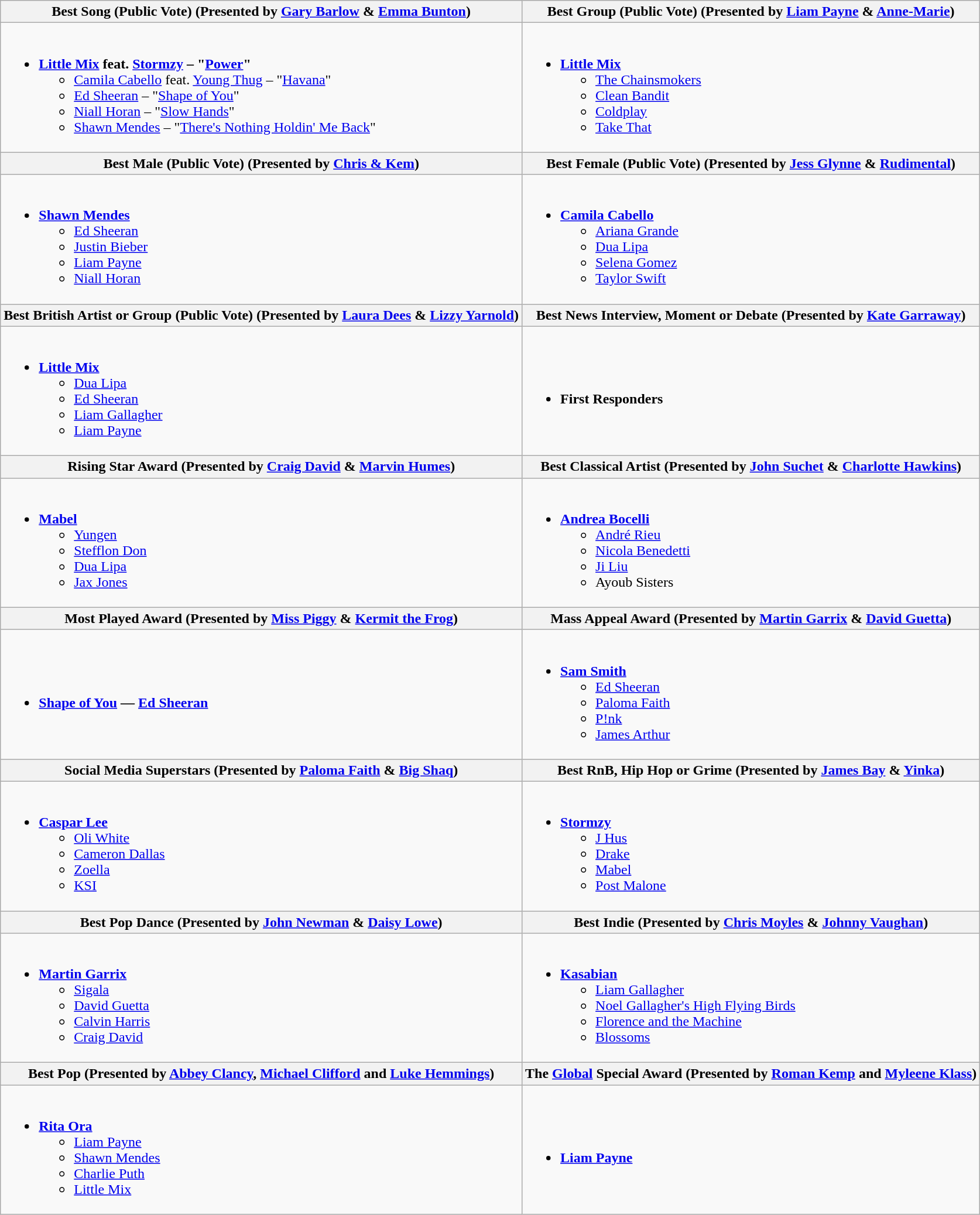<table class="wikitable">
<tr>
<th>Best Song (Public Vote) (Presented by <a href='#'>Gary Barlow</a> & <a href='#'>Emma Bunton</a>)</th>
<th>Best Group (Public Vote) (Presented by <a href='#'>Liam Payne</a> & <a href='#'>Anne-Marie</a>)</th>
</tr>
<tr>
<td><br><ul><li><strong><a href='#'>Little Mix</a> feat. <a href='#'>Stormzy</a> – "<a href='#'>Power</a>"</strong><ul><li><a href='#'>Camila Cabello</a> feat. <a href='#'>Young Thug</a> – "<a href='#'>Havana</a>"</li><li><a href='#'>Ed Sheeran</a> – "<a href='#'>Shape of You</a>"</li><li><a href='#'>Niall Horan</a> – "<a href='#'>Slow Hands</a>"</li><li><a href='#'>Shawn Mendes</a> – "<a href='#'>There's Nothing Holdin' Me Back</a>"</li></ul></li></ul></td>
<td><br><ul><li><strong><a href='#'>Little Mix</a></strong><ul><li><a href='#'>The Chainsmokers</a></li><li><a href='#'>Clean Bandit</a></li><li><a href='#'>Coldplay</a></li><li><a href='#'>Take That</a></li></ul></li></ul></td>
</tr>
<tr>
<th>Best Male (Public Vote) (Presented by <a href='#'>Chris & Kem</a>)</th>
<th>Best Female (Public Vote) (Presented by <a href='#'>Jess Glynne</a> & <a href='#'>Rudimental</a>)</th>
</tr>
<tr>
<td><br><ul><li><strong><a href='#'>Shawn Mendes</a></strong><ul><li><a href='#'>Ed Sheeran</a></li><li><a href='#'>Justin Bieber</a></li><li><a href='#'>Liam Payne</a></li><li><a href='#'>Niall Horan</a></li></ul></li></ul></td>
<td><br><ul><li><strong><a href='#'>Camila Cabello</a></strong><ul><li><a href='#'>Ariana Grande</a></li><li><a href='#'>Dua Lipa</a></li><li><a href='#'>Selena Gomez</a></li><li><a href='#'>Taylor Swift</a></li></ul></li></ul></td>
</tr>
<tr>
<th>Best British Artist or Group (Public Vote) (Presented by <a href='#'>Laura Dees</a> & <a href='#'>Lizzy Yarnold</a>)</th>
<th>Best News Interview, Moment or Debate (Presented by <a href='#'>Kate Garraway</a>)</th>
</tr>
<tr>
<td><br><ul><li><strong><a href='#'>Little Mix</a></strong><ul><li><a href='#'>Dua Lipa</a></li><li><a href='#'>Ed Sheeran</a></li><li><a href='#'>Liam Gallagher</a></li><li><a href='#'>Liam Payne</a></li></ul></li></ul></td>
<td><br><ul><li><strong>First Responders</strong></li></ul></td>
</tr>
<tr>
<th>Rising Star Award (Presented by <a href='#'>Craig David</a> & <a href='#'>Marvin Humes</a>)</th>
<th>Best Classical Artist (Presented by <a href='#'>John Suchet</a> & <a href='#'>Charlotte Hawkins</a>)</th>
</tr>
<tr>
<td><br><ul><li><strong><a href='#'>Mabel</a></strong><ul><li><a href='#'>Yungen</a></li><li><a href='#'>Stefflon Don</a></li><li><a href='#'>Dua Lipa</a></li><li><a href='#'>Jax Jones</a></li></ul></li></ul></td>
<td><br><ul><li><strong><a href='#'>Andrea Bocelli</a></strong><ul><li><a href='#'>André Rieu</a></li><li><a href='#'>Nicola Benedetti</a></li><li><a href='#'>Ji Liu</a></li><li>Ayoub Sisters</li></ul></li></ul></td>
</tr>
<tr>
<th>Most Played Award (Presented by <a href='#'>Miss Piggy</a> & <a href='#'>Kermit the Frog</a>)</th>
<th>Mass Appeal Award (Presented by <a href='#'>Martin Garrix</a> & <a href='#'>David Guetta</a>)</th>
</tr>
<tr>
<td><br><ul><li><strong><a href='#'>Shape of You</a> — <a href='#'>Ed Sheeran</a></strong></li></ul></td>
<td><br><ul><li><strong><a href='#'>Sam Smith</a></strong><ul><li><a href='#'>Ed Sheeran</a></li><li><a href='#'>Paloma Faith</a></li><li><a href='#'>P!nk</a></li><li><a href='#'>James Arthur</a></li></ul></li></ul></td>
</tr>
<tr>
<th>Social Media Superstars (Presented by <a href='#'>Paloma Faith</a> & <a href='#'>Big Shaq</a>)</th>
<th>Best RnB, Hip Hop or Grime (Presented by <a href='#'>James Bay</a> & <a href='#'>Yinka</a>)</th>
</tr>
<tr>
<td><br><ul><li><strong><a href='#'>Caspar Lee</a></strong><ul><li><a href='#'>Oli White</a></li><li><a href='#'>Cameron Dallas</a></li><li><a href='#'>Zoella</a></li><li><a href='#'>KSI</a></li></ul></li></ul></td>
<td><br><ul><li><strong><a href='#'>Stormzy</a></strong><ul><li><a href='#'>J Hus</a></li><li><a href='#'>Drake</a></li><li><a href='#'>Mabel</a></li><li><a href='#'>Post Malone</a></li></ul></li></ul></td>
</tr>
<tr>
<th>Best Pop Dance (Presented by <a href='#'>John Newman</a> & <a href='#'>Daisy Lowe</a>)</th>
<th>Best Indie (Presented by <a href='#'>Chris Moyles</a> & <a href='#'>Johnny Vaughan</a>)</th>
</tr>
<tr>
<td><br><ul><li><strong><a href='#'>Martin Garrix</a></strong><ul><li><a href='#'>Sigala</a></li><li><a href='#'>David Guetta</a></li><li><a href='#'>Calvin Harris</a></li><li><a href='#'>Craig David</a></li></ul></li></ul></td>
<td><br><ul><li><strong><a href='#'>Kasabian</a></strong><ul><li><a href='#'>Liam Gallagher</a></li><li><a href='#'>Noel Gallagher's High Flying Birds</a></li><li><a href='#'>Florence and the Machine</a></li><li><a href='#'>Blossoms</a></li></ul></li></ul></td>
</tr>
<tr>
<th>Best Pop (Presented by <a href='#'>Abbey Clancy</a>, <a href='#'>Michael Clifford</a> and <a href='#'>Luke Hemmings</a>)</th>
<th>The <a href='#'>Global</a> Special Award (Presented by <a href='#'>Roman Kemp</a> and <a href='#'>Myleene Klass</a>)</th>
</tr>
<tr>
<td><br><ul><li><strong><a href='#'>Rita Ora</a></strong><ul><li><a href='#'>Liam Payne</a></li><li><a href='#'>Shawn Mendes</a></li><li><a href='#'>Charlie Puth</a></li><li><a href='#'>Little Mix</a></li></ul></li></ul></td>
<td><br><ul><li><strong><a href='#'>Liam Payne</a></strong></li></ul></td>
</tr>
</table>
